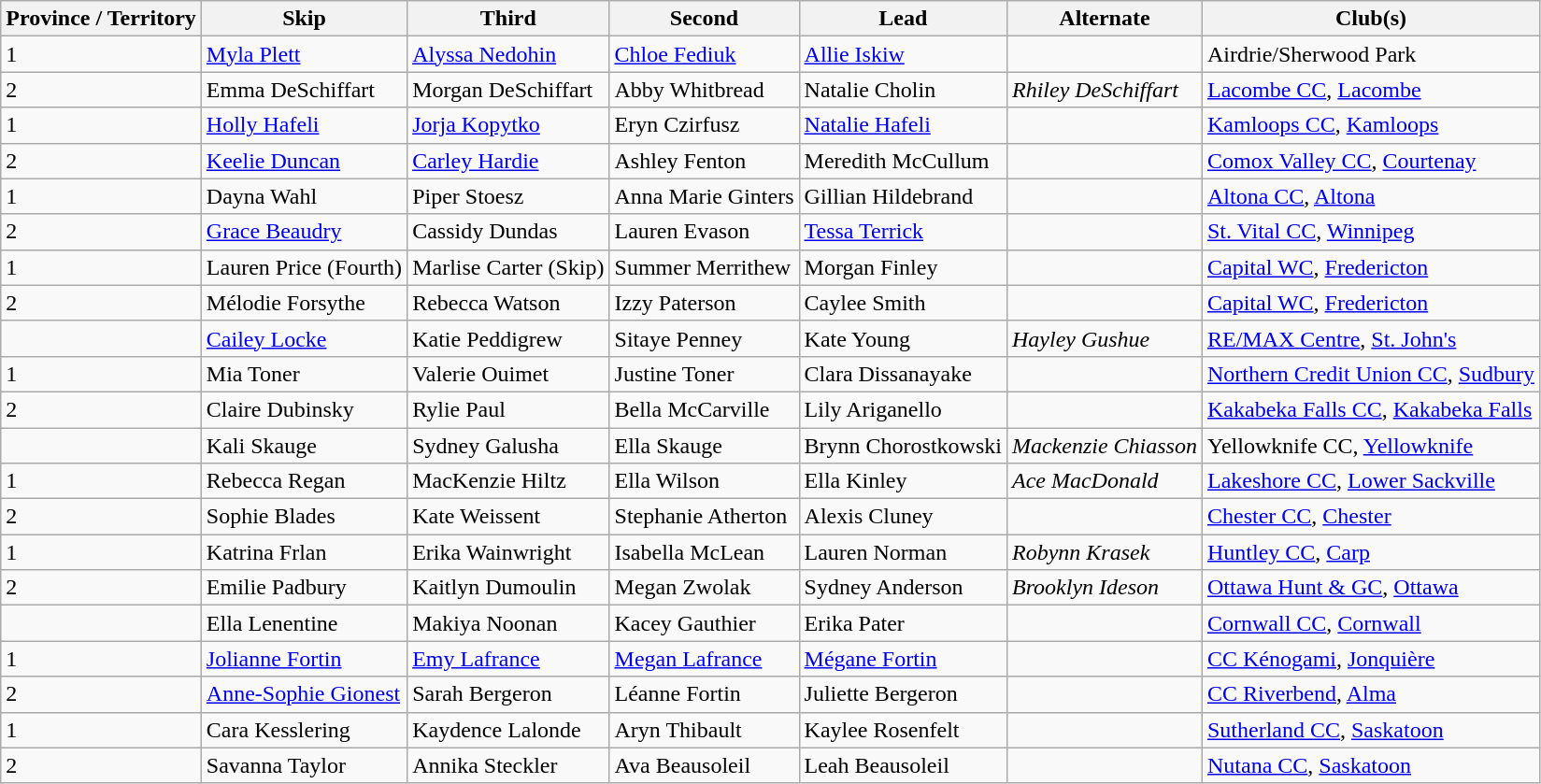<table class="wikitable">
<tr>
<th scope="col">Province / Territory</th>
<th scope="col">Skip</th>
<th scope="col">Third</th>
<th scope="col">Second</th>
<th scope="col">Lead</th>
<th scope="col">Alternate</th>
<th scope="col">Club(s)</th>
</tr>
<tr>
<td> 1</td>
<td><a href='#'>Myla Plett</a></td>
<td><a href='#'>Alyssa Nedohin</a></td>
<td><a href='#'>Chloe Fediuk</a></td>
<td><a href='#'>Allie Iskiw</a></td>
<td></td>
<td>Airdrie/Sherwood Park</td>
</tr>
<tr>
<td> 2</td>
<td>Emma DeSchiffart</td>
<td>Morgan DeSchiffart</td>
<td>Abby Whitbread</td>
<td>Natalie Cholin</td>
<td><em>Rhiley DeSchiffart</em></td>
<td><a href='#'>Lacombe CC</a>, <a href='#'>Lacombe</a></td>
</tr>
<tr>
<td> 1</td>
<td><a href='#'>Holly Hafeli</a></td>
<td><a href='#'>Jorja Kopytko</a></td>
<td>Eryn Czirfusz</td>
<td><a href='#'>Natalie Hafeli</a></td>
<td></td>
<td><a href='#'>Kamloops CC</a>, <a href='#'>Kamloops</a></td>
</tr>
<tr>
<td> 2</td>
<td><a href='#'>Keelie Duncan</a></td>
<td><a href='#'>Carley Hardie</a></td>
<td>Ashley Fenton</td>
<td>Meredith McCullum</td>
<td></td>
<td><a href='#'>Comox Valley CC</a>, <a href='#'>Courtenay</a></td>
</tr>
<tr>
<td> 1</td>
<td>Dayna Wahl</td>
<td>Piper Stoesz</td>
<td>Anna Marie Ginters</td>
<td>Gillian Hildebrand</td>
<td></td>
<td><a href='#'>Altona CC</a>, <a href='#'>Altona</a></td>
</tr>
<tr>
<td> 2</td>
<td><a href='#'>Grace Beaudry</a></td>
<td>Cassidy Dundas</td>
<td>Lauren Evason</td>
<td><a href='#'>Tessa Terrick</a></td>
<td></td>
<td><a href='#'>St. Vital CC</a>, <a href='#'>Winnipeg</a></td>
</tr>
<tr>
<td> 1</td>
<td>Lauren Price (Fourth)</td>
<td>Marlise Carter (Skip)</td>
<td>Summer Merrithew</td>
<td>Morgan Finley</td>
<td></td>
<td><a href='#'>Capital WC</a>, <a href='#'>Fredericton</a></td>
</tr>
<tr>
<td> 2</td>
<td>Mélodie Forsythe</td>
<td>Rebecca Watson</td>
<td>Izzy Paterson</td>
<td>Caylee Smith</td>
<td></td>
<td><a href='#'>Capital WC</a>, <a href='#'>Fredericton</a></td>
</tr>
<tr>
<td></td>
<td><a href='#'>Cailey Locke</a></td>
<td>Katie Peddigrew</td>
<td>Sitaye Penney</td>
<td>Kate Young</td>
<td><em>Hayley Gushue</em></td>
<td><a href='#'>RE/MAX Centre</a>, <a href='#'>St. John's</a></td>
</tr>
<tr>
<td> 1</td>
<td>Mia Toner</td>
<td>Valerie Ouimet</td>
<td>Justine Toner</td>
<td>Clara Dissanayake</td>
<td></td>
<td><a href='#'>Northern Credit Union CC</a>, <a href='#'>Sudbury</a></td>
</tr>
<tr>
<td> 2</td>
<td>Claire Dubinsky</td>
<td>Rylie Paul</td>
<td>Bella McCarville</td>
<td>Lily Ariganello</td>
<td></td>
<td><a href='#'>Kakabeka Falls CC</a>, <a href='#'>Kakabeka Falls</a></td>
</tr>
<tr>
<td></td>
<td>Kali Skauge</td>
<td>Sydney Galusha</td>
<td>Ella Skauge</td>
<td>Brynn Chorostkowski</td>
<td><em>Mackenzie Chiasson</em></td>
<td>Yellowknife CC, <a href='#'>Yellowknife</a></td>
</tr>
<tr>
<td> 1</td>
<td>Rebecca Regan</td>
<td>MacKenzie Hiltz</td>
<td>Ella Wilson</td>
<td>Ella Kinley</td>
<td><em>Ace MacDonald</em></td>
<td><a href='#'>Lakeshore CC</a>, <a href='#'>Lower Sackville</a></td>
</tr>
<tr>
<td> 2</td>
<td>Sophie Blades</td>
<td>Kate Weissent</td>
<td>Stephanie Atherton</td>
<td>Alexis Cluney</td>
<td></td>
<td><a href='#'>Chester CC</a>, <a href='#'>Chester</a></td>
</tr>
<tr>
<td> 1</td>
<td>Katrina Frlan</td>
<td>Erika Wainwright</td>
<td>Isabella McLean</td>
<td>Lauren Norman</td>
<td><em>Robynn Krasek</em></td>
<td><a href='#'>Huntley CC</a>, <a href='#'>Carp</a></td>
</tr>
<tr>
<td> 2</td>
<td>Emilie Padbury</td>
<td>Kaitlyn Dumoulin</td>
<td>Megan Zwolak</td>
<td>Sydney Anderson</td>
<td><em>Brooklyn Ideson</em></td>
<td><a href='#'>Ottawa Hunt & GC</a>, <a href='#'>Ottawa</a></td>
</tr>
<tr>
<td></td>
<td>Ella Lenentine</td>
<td>Makiya Noonan</td>
<td>Kacey Gauthier</td>
<td>Erika Pater</td>
<td></td>
<td><a href='#'>Cornwall CC</a>, <a href='#'>Cornwall</a></td>
</tr>
<tr>
<td> 1</td>
<td><a href='#'>Jolianne Fortin</a></td>
<td><a href='#'>Emy Lafrance</a></td>
<td><a href='#'>Megan Lafrance</a></td>
<td><a href='#'>Mégane Fortin</a></td>
<td></td>
<td><a href='#'>CC Kénogami</a>, <a href='#'>Jonquière</a></td>
</tr>
<tr>
<td> 2</td>
<td><a href='#'>Anne-Sophie Gionest</a></td>
<td>Sarah Bergeron</td>
<td>Léanne Fortin</td>
<td>Juliette Bergeron</td>
<td></td>
<td><a href='#'>CC Riverbend</a>, <a href='#'>Alma</a></td>
</tr>
<tr>
<td> 1</td>
<td>Cara Kesslering</td>
<td>Kaydence Lalonde</td>
<td>Aryn Thibault</td>
<td>Kaylee Rosenfelt</td>
<td></td>
<td><a href='#'>Sutherland CC</a>, <a href='#'>Saskatoon</a></td>
</tr>
<tr>
<td> 2</td>
<td>Savanna Taylor</td>
<td>Annika Steckler</td>
<td>Ava Beausoleil</td>
<td>Leah Beausoleil</td>
<td></td>
<td><a href='#'>Nutana CC</a>, <a href='#'>Saskatoon</a></td>
</tr>
</table>
